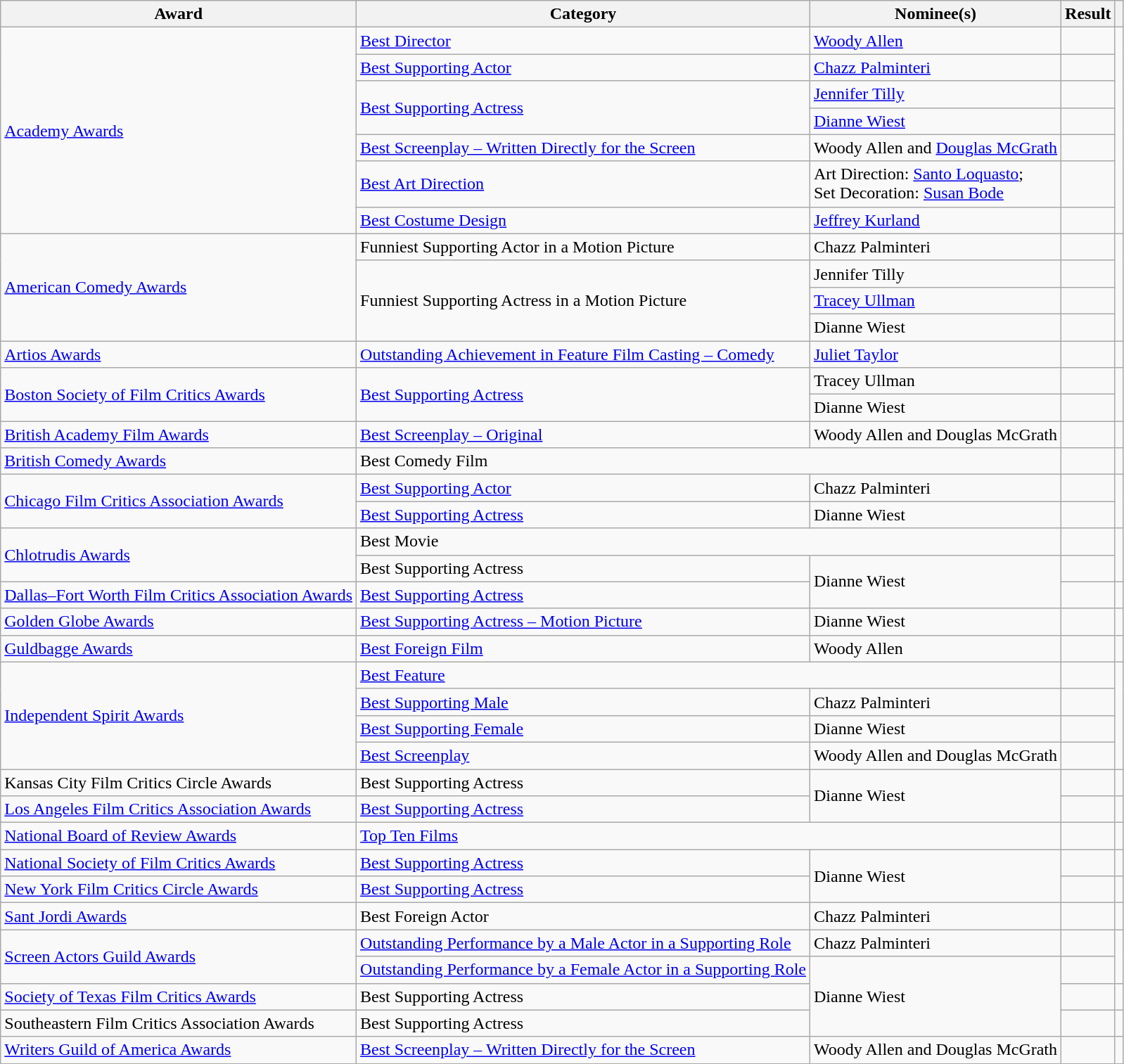<table class="wikitable plainrowheaders">
<tr>
<th>Award</th>
<th>Category</th>
<th>Nominee(s)</th>
<th>Result</th>
<th></th>
</tr>
<tr>
<td rowspan="7"><a href='#'>Academy Awards</a></td>
<td><a href='#'>Best Director</a></td>
<td><a href='#'>Woody Allen</a></td>
<td></td>
<td rowspan="7" align="center"></td>
</tr>
<tr>
<td><a href='#'>Best Supporting Actor</a></td>
<td><a href='#'>Chazz Palminteri</a></td>
<td></td>
</tr>
<tr>
<td rowspan="2"><a href='#'>Best Supporting Actress</a></td>
<td><a href='#'>Jennifer Tilly</a></td>
<td></td>
</tr>
<tr>
<td><a href='#'>Dianne Wiest</a></td>
<td></td>
</tr>
<tr>
<td><a href='#'>Best Screenplay – Written Directly for the Screen</a></td>
<td>Woody Allen and <a href='#'>Douglas McGrath</a></td>
<td></td>
</tr>
<tr>
<td><a href='#'>Best Art Direction</a></td>
<td>Art Direction: <a href='#'>Santo Loquasto</a>; <br> Set Decoration: <a href='#'>Susan Bode</a></td>
<td></td>
</tr>
<tr>
<td><a href='#'>Best Costume Design</a></td>
<td><a href='#'>Jeffrey Kurland</a></td>
<td></td>
</tr>
<tr>
<td rowspan="4"><a href='#'>American Comedy Awards</a></td>
<td>Funniest Supporting Actor in a Motion Picture</td>
<td>Chazz Palminteri</td>
<td></td>
<td rowspan="4" align="center"></td>
</tr>
<tr>
<td rowspan="3">Funniest Supporting Actress in a Motion Picture</td>
<td>Jennifer Tilly</td>
<td></td>
</tr>
<tr>
<td><a href='#'>Tracey Ullman</a></td>
<td></td>
</tr>
<tr>
<td>Dianne Wiest</td>
<td></td>
</tr>
<tr>
<td><a href='#'>Artios Awards</a></td>
<td><a href='#'>Outstanding Achievement in Feature Film Casting – Comedy</a></td>
<td><a href='#'>Juliet Taylor</a></td>
<td></td>
<td align="center"></td>
</tr>
<tr>
<td rowspan="2"><a href='#'>Boston Society of Film Critics Awards</a></td>
<td rowspan="2"><a href='#'>Best Supporting Actress</a></td>
<td>Tracey Ullman</td>
<td></td>
<td rowspan="2" align="center"></td>
</tr>
<tr>
<td>Dianne Wiest</td>
<td></td>
</tr>
<tr>
<td><a href='#'>British Academy Film Awards</a></td>
<td><a href='#'>Best Screenplay – Original</a></td>
<td>Woody Allen and Douglas McGrath</td>
<td></td>
<td align="center"></td>
</tr>
<tr>
<td><a href='#'>British Comedy Awards</a></td>
<td colspan="2">Best Comedy Film</td>
<td></td>
<td align="center"></td>
</tr>
<tr>
<td rowspan="2"><a href='#'>Chicago Film Critics Association Awards</a></td>
<td><a href='#'>Best Supporting Actor</a></td>
<td>Chazz Palminteri</td>
<td></td>
<td rowspan="2" align="center"></td>
</tr>
<tr>
<td><a href='#'>Best Supporting Actress</a></td>
<td>Dianne Wiest</td>
<td></td>
</tr>
<tr>
<td rowspan="2"><a href='#'>Chlotrudis Awards</a></td>
<td colspan="2">Best Movie</td>
<td></td>
<td rowspan="2" align="center"></td>
</tr>
<tr>
<td>Best Supporting Actress</td>
<td rowspan="2">Dianne Wiest</td>
<td></td>
</tr>
<tr>
<td><a href='#'>Dallas–Fort Worth Film Critics Association Awards</a></td>
<td><a href='#'>Best Supporting Actress</a></td>
<td></td>
<td align="center"></td>
</tr>
<tr>
<td><a href='#'>Golden Globe Awards</a></td>
<td><a href='#'>Best Supporting Actress – Motion Picture</a></td>
<td>Dianne Wiest</td>
<td></td>
<td align="center"></td>
</tr>
<tr>
<td><a href='#'>Guldbagge Awards</a></td>
<td><a href='#'>Best Foreign Film</a></td>
<td>Woody Allen</td>
<td></td>
<td align="center"></td>
</tr>
<tr>
<td rowspan="4"><a href='#'>Independent Spirit Awards</a></td>
<td colspan="2"><a href='#'>Best Feature</a></td>
<td></td>
<td rowspan="4" align="center"></td>
</tr>
<tr>
<td><a href='#'>Best Supporting Male</a></td>
<td>Chazz Palminteri</td>
<td></td>
</tr>
<tr>
<td><a href='#'>Best Supporting Female</a></td>
<td>Dianne Wiest</td>
<td></td>
</tr>
<tr>
<td><a href='#'>Best Screenplay</a></td>
<td>Woody Allen and Douglas McGrath</td>
<td></td>
</tr>
<tr>
<td>Kansas City Film Critics Circle Awards</td>
<td>Best Supporting Actress</td>
<td rowspan="2">Dianne Wiest</td>
<td></td>
<td align="center"></td>
</tr>
<tr>
<td><a href='#'>Los Angeles Film Critics Association Awards</a></td>
<td><a href='#'>Best Supporting Actress</a></td>
<td></td>
<td align="center"></td>
</tr>
<tr>
<td><a href='#'>National Board of Review Awards</a></td>
<td colspan="2"><a href='#'>Top Ten Films</a></td>
<td></td>
<td align="center"></td>
</tr>
<tr>
<td><a href='#'>National Society of Film Critics Awards</a></td>
<td><a href='#'>Best Supporting Actress</a></td>
<td rowspan="2">Dianne Wiest</td>
<td></td>
<td align="center"></td>
</tr>
<tr>
<td><a href='#'>New York Film Critics Circle Awards</a></td>
<td><a href='#'>Best Supporting Actress</a></td>
<td></td>
<td align="center"></td>
</tr>
<tr>
<td><a href='#'>Sant Jordi Awards</a></td>
<td>Best Foreign Actor</td>
<td>Chazz Palminteri </td>
<td></td>
<td align="center"></td>
</tr>
<tr>
<td rowspan="2"><a href='#'>Screen Actors Guild Awards</a></td>
<td><a href='#'>Outstanding Performance by a Male Actor in a Supporting Role</a></td>
<td>Chazz Palminteri</td>
<td></td>
<td rowspan="2" align="center"></td>
</tr>
<tr>
<td><a href='#'>Outstanding Performance by a Female Actor in a Supporting Role</a></td>
<td rowspan="3">Dianne Wiest</td>
<td></td>
</tr>
<tr>
<td><a href='#'>Society of Texas Film Critics Awards</a></td>
<td>Best Supporting Actress</td>
<td></td>
</tr>
<tr>
<td>Southeastern Film Critics Association Awards</td>
<td>Best Supporting Actress</td>
<td></td>
<td align="center"></td>
</tr>
<tr>
<td><a href='#'>Writers Guild of America Awards</a></td>
<td><a href='#'>Best Screenplay – Written Directly for the Screen</a></td>
<td>Woody Allen and Douglas McGrath</td>
<td></td>
<td align="center"></td>
</tr>
</table>
